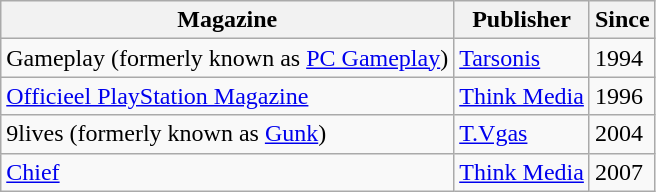<table class="wikitable">
<tr>
<th scope="col">Magazine</th>
<th scope="col">Publisher</th>
<th scope="col">Since</th>
</tr>
<tr>
<td>Gameplay (formerly known as <a href='#'>PC Gameplay</a>)</td>
<td><a href='#'>Tarsonis</a></td>
<td>1994</td>
</tr>
<tr>
<td><a href='#'>Officieel PlayStation Magazine</a></td>
<td><a href='#'>Think Media</a></td>
<td>1996</td>
</tr>
<tr>
<td>9lives (formerly known as <a href='#'>Gunk</a>)</td>
<td><a href='#'>T.Vgas</a></td>
<td>2004</td>
</tr>
<tr>
<td><a href='#'>Chief</a></td>
<td><a href='#'>Think Media</a></td>
<td>2007</td>
</tr>
</table>
